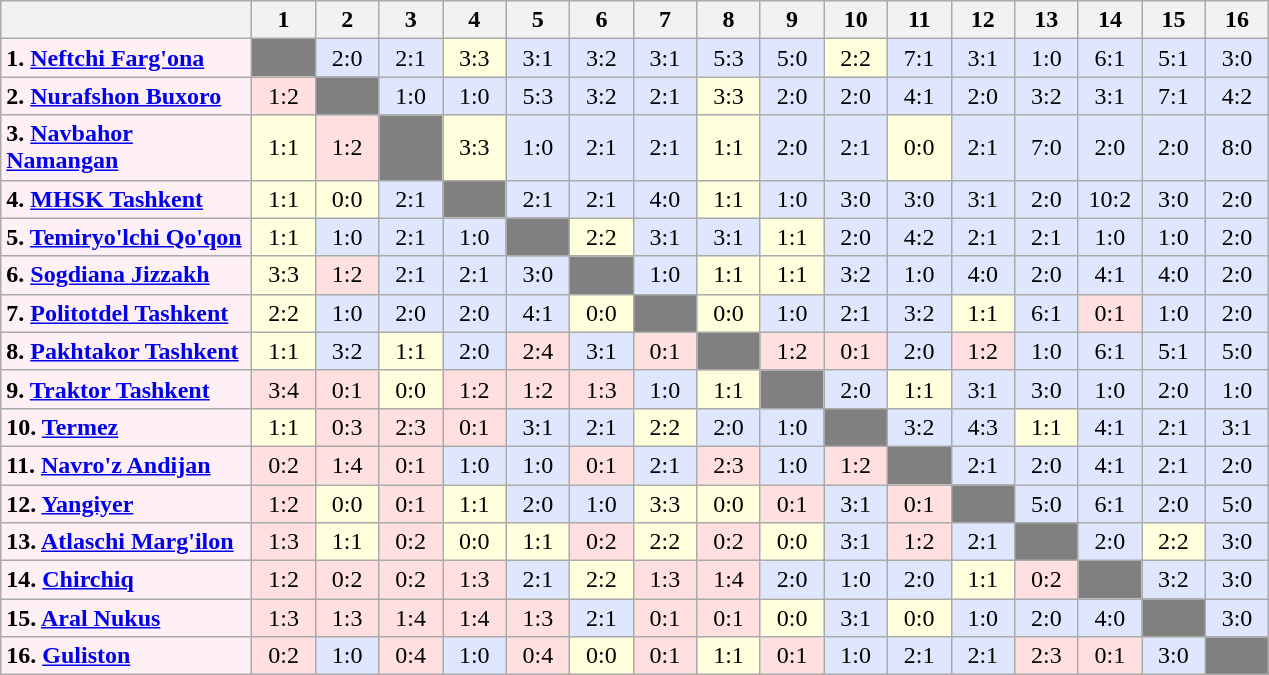<table class="wikitable">
<tr align=center>
<th width=160></th>
<th width=35>1</th>
<th width=35>2</th>
<th width=35>3</th>
<th width=35>4</th>
<th width=35>5</th>
<th width=35>6</th>
<th width=35>7</th>
<th width=35>8</th>
<th width=35>9</th>
<th width=35>10</th>
<th width=35>11</th>
<th width=35>12</th>
<th width=35>13</th>
<th width=35>14</th>
<th width=35>15</th>
<th width=35>16</th>
</tr>
<tr align=center>
<td style="background:#FFF0F5;" align=left><strong>1. <a href='#'>Neftchi Farg'ona</a></strong></td>
<td bgcolor=#808080></td>
<td bgcolor=#dfe7ff>2:0</td>
<td bgcolor=#dfe7ff>2:1</td>
<td bgcolor=#ffffdd>3:3</td>
<td bgcolor=#dfe7ff>3:1</td>
<td bgcolor=#dfe7ff>3:2</td>
<td bgcolor=#dfe7ff>3:1</td>
<td bgcolor=#dfe7ff>5:3</td>
<td bgcolor=#dfe7ff>5:0</td>
<td bgcolor=#ffffdd>2:2</td>
<td bgcolor=#dfe7ff>7:1</td>
<td bgcolor=#dfe7ff>3:1</td>
<td bgcolor=#dfe7ff>1:0</td>
<td bgcolor=#dfe7ff>6:1</td>
<td bgcolor=#dfe7ff>5:1</td>
<td bgcolor=#dfe7ff>3:0</td>
</tr>
<tr align=center>
<td style="background:#FFF0F5;" align=left><strong>2. <a href='#'>Nurafshon Buxoro</a></strong></td>
<td bgcolor=#ffdfdf>1:2</td>
<td bgcolor=#808080></td>
<td bgcolor=#dfe7ff>1:0</td>
<td bgcolor=#dfe7ff>1:0</td>
<td bgcolor=#dfe7ff>5:3</td>
<td bgcolor=#dfe7ff>3:2</td>
<td bgcolor=#dfe7ff>2:1</td>
<td bgcolor=#ffffdd>3:3</td>
<td bgcolor=#dfe7ff>2:0</td>
<td bgcolor=#dfe7ff>2:0</td>
<td bgcolor=#dfe7ff>4:1</td>
<td bgcolor=#dfe7ff>2:0</td>
<td bgcolor=#dfe7ff>3:2</td>
<td bgcolor=#dfe7ff>3:1</td>
<td bgcolor=#dfe7ff>7:1</td>
<td bgcolor=#dfe7ff>4:2</td>
</tr>
<tr align=center>
<td style="background:#FFF0F5;" align=left><strong>3. <a href='#'>Navbahor Namangan</a></strong></td>
<td bgcolor=#ffffdd>1:1</td>
<td bgcolor=#ffdfdf>1:2</td>
<td bgcolor=#808080></td>
<td bgcolor=#ffffdd>3:3</td>
<td bgcolor=#dfe7ff>1:0</td>
<td bgcolor=#dfe7ff>2:1</td>
<td bgcolor=#dfe7ff>2:1</td>
<td bgcolor=#ffffdd>1:1</td>
<td bgcolor=#dfe7ff>2:0</td>
<td bgcolor=#dfe7ff>2:1</td>
<td bgcolor=#ffffdd>0:0</td>
<td bgcolor=#dfe7ff>2:1</td>
<td bgcolor=#dfe7ff>7:0</td>
<td bgcolor=#dfe7ff>2:0</td>
<td bgcolor=#dfe7ff>2:0</td>
<td bgcolor=#dfe7ff>8:0</td>
</tr>
<tr align=center>
<td style="background:#FFF0F5;" align=left><strong>4. <a href='#'>MHSK Tashkent</a></strong></td>
<td bgcolor=#ffffdd>1:1</td>
<td bgcolor=#ffffdd>0:0</td>
<td bgcolor=#dfe7ff>2:1</td>
<td bgcolor=#808080></td>
<td bgcolor=#dfe7ff>2:1</td>
<td bgcolor=#dfe7ff>2:1</td>
<td bgcolor=#dfe7ff>4:0</td>
<td bgcolor=#ffffdd>1:1</td>
<td bgcolor=#dfe7ff>1:0</td>
<td bgcolor=#dfe7ff>3:0</td>
<td bgcolor=#dfe7ff>3:0</td>
<td bgcolor=#dfe7ff>3:1</td>
<td bgcolor=#dfe7ff>2:0</td>
<td bgcolor=#dfe7ff>10:2</td>
<td bgcolor=#dfe7ff>3:0</td>
<td bgcolor=#dfe7ff>2:0</td>
</tr>
<tr align=center>
<td style="background:#FFF0F5;" align=left><strong>5. <a href='#'>Temiryo'lchi Qo'qon</a></strong></td>
<td bgcolor=#ffffdd>1:1</td>
<td bgcolor=#dfe7ff>1:0</td>
<td bgcolor=#dfe7ff>2:1</td>
<td bgcolor=#dfe7ff>1:0</td>
<td bgcolor=#808080></td>
<td bgcolor=#ffffdd>2:2</td>
<td bgcolor=#dfe7ff>3:1</td>
<td bgcolor=#dfe7ff>3:1</td>
<td bgcolor=#ffffdd>1:1</td>
<td bgcolor=#dfe7ff>2:0</td>
<td bgcolor=#dfe7ff>4:2</td>
<td bgcolor=#dfe7ff>2:1</td>
<td bgcolor=#dfe7ff>2:1</td>
<td bgcolor=#dfe7ff>1:0</td>
<td bgcolor=#dfe7ff>1:0</td>
<td bgcolor=#dfe7ff>2:0</td>
</tr>
<tr align=center>
<td style="background:#FFF0F5;" align=left><strong>6. <a href='#'>Sogdiana Jizzakh</a></strong></td>
<td bgcolor=#ffffdd>3:3</td>
<td bgcolor=#ffdfdf>1:2</td>
<td bgcolor=#dfe7ff>2:1</td>
<td bgcolor=#dfe7ff>2:1</td>
<td bgcolor=#dfe7ff>3:0</td>
<td bgcolor=#808080></td>
<td bgcolor=#dfe7ff>1:0</td>
<td bgcolor=#ffffdd>1:1</td>
<td bgcolor=#ffffdd>1:1</td>
<td bgcolor=#dfe7ff>3:2</td>
<td bgcolor=#dfe7ff>1:0</td>
<td bgcolor=#dfe7ff>4:0</td>
<td bgcolor=#dfe7ff>2:0</td>
<td bgcolor=#dfe7ff>4:1</td>
<td bgcolor=#dfe7ff>4:0</td>
<td bgcolor=#dfe7ff>2:0</td>
</tr>
<tr align=center>
<td style="background:#FFF0F5;" align=left><strong>7. <a href='#'>Politotdel Tashkent</a></strong></td>
<td bgcolor=#ffffdd>2:2</td>
<td bgcolor=#dfe7ff>1:0</td>
<td bgcolor=#dfe7ff>2:0</td>
<td bgcolor=#dfe7ff>2:0</td>
<td bgcolor=#dfe7ff>4:1</td>
<td bgcolor=#ffffdd>0:0</td>
<td bgcolor=#808080></td>
<td bgcolor=#ffffdd>0:0</td>
<td bgcolor=#dfe7ff>1:0</td>
<td bgcolor=#dfe7ff>2:1</td>
<td bgcolor=#dfe7ff>3:2</td>
<td bgcolor=#ffffdd>1:1</td>
<td bgcolor=#dfe7ff>6:1</td>
<td bgcolor=#ffdfdf>0:1</td>
<td bgcolor=#dfe7ff>1:0</td>
<td bgcolor=#dfe7ff>2:0</td>
</tr>
<tr align=center>
<td style="background:#FFF0F5;" align=left><strong>8. <a href='#'>Pakhtakor Tashkent</a></strong></td>
<td bgcolor=#ffffdd>1:1</td>
<td bgcolor=#dfe7ff>3:2</td>
<td bgcolor=#ffffdd>1:1</td>
<td bgcolor=#dfe7ff>2:0</td>
<td bgcolor=#ffdfdf>2:4</td>
<td bgcolor=#dfe7ff>3:1</td>
<td bgcolor=#ffdfdf>0:1</td>
<td bgcolor=#808080></td>
<td bgcolor=#ffdfdf>1:2</td>
<td bgcolor=#ffdfdf>0:1</td>
<td bgcolor=#dfe7ff>2:0</td>
<td bgcolor=#ffdfdf>1:2</td>
<td bgcolor=#dfe7ff>1:0</td>
<td bgcolor=#dfe7ff>6:1</td>
<td bgcolor=#dfe7ff>5:1</td>
<td bgcolor=#dfe7ff>5:0</td>
</tr>
<tr align=center>
<td style="background:#FFF0F5;" align=left><strong>9. <a href='#'>Traktor Tashkent</a></strong></td>
<td bgcolor=#ffdfdf>3:4</td>
<td bgcolor=#ffdfdf>0:1</td>
<td bgcolor=#ffffdd>0:0</td>
<td bgcolor=#ffdfdf>1:2</td>
<td bgcolor=#ffdfdf>1:2</td>
<td bgcolor=#ffdfdf>1:3</td>
<td bgcolor=#dfe7ff>1:0</td>
<td bgcolor=#ffffdd>1:1</td>
<td bgcolor=#808080></td>
<td bgcolor=#dfe7ff>2:0</td>
<td bgcolor=#ffffdd>1:1</td>
<td bgcolor=#dfe7ff>3:1</td>
<td bgcolor=#dfe7ff>3:0</td>
<td bgcolor=#dfe7ff>1:0</td>
<td bgcolor=#dfe7ff>2:0</td>
<td bgcolor=#dfe7ff>1:0</td>
</tr>
<tr align=center>
<td style="background:#FFF0F5;" align=left><strong>10. <a href='#'>Termez</a></strong></td>
<td bgcolor=#ffffdd>1:1</td>
<td bgcolor=#ffdfdf>0:3</td>
<td bgcolor=#ffdfdf>2:3</td>
<td bgcolor=#ffdfdf>0:1</td>
<td bgcolor=#dfe7ff>3:1</td>
<td bgcolor=#dfe7ff>2:1</td>
<td bgcolor=#ffffdd>2:2</td>
<td bgcolor=#dfe7ff>2:0</td>
<td bgcolor=#dfe7ff>1:0</td>
<td bgcolor=#808080></td>
<td bgcolor=#dfe7ff>3:2</td>
<td bgcolor=#dfe7ff>4:3</td>
<td bgcolor=#ffffdd>1:1</td>
<td bgcolor=#dfe7ff>4:1</td>
<td bgcolor=#dfe7ff>2:1</td>
<td bgcolor=#dfe7ff>3:1</td>
</tr>
<tr align=center>
<td style="background:#FFF0F5;" align=left><strong>11. <a href='#'>Navro'z Andijan</a></strong></td>
<td bgcolor=#ffdfdf>0:2</td>
<td bgcolor=#ffdfdf>1:4</td>
<td bgcolor=#ffdfdf>0:1</td>
<td bgcolor=#dfe7ff>1:0</td>
<td bgcolor=#dfe7ff>1:0</td>
<td bgcolor=#ffdfdf>0:1</td>
<td bgcolor=#dfe7ff>2:1</td>
<td bgcolor=#ffdfdf>2:3</td>
<td bgcolor=#dfe7ff>1:0</td>
<td bgcolor=#ffdfdf>1:2</td>
<td bgcolor=#808080></td>
<td bgcolor=#dfe7ff>2:1</td>
<td bgcolor=#dfe7ff>2:0</td>
<td bgcolor=#dfe7ff>4:1</td>
<td bgcolor=#dfe7ff>2:1</td>
<td bgcolor=#dfe7ff>2:0</td>
</tr>
<tr align=center>
<td style="background:#FFF0F5;" align=left><strong>12. <a href='#'>Yangiyer</a></strong></td>
<td bgcolor=#ffdfdf>1:2</td>
<td bgcolor=#ffffdd>0:0</td>
<td bgcolor=#ffdfdf>0:1</td>
<td bgcolor=#ffffdd>1:1</td>
<td bgcolor=#dfe7ff>2:0</td>
<td bgcolor=#dfe7ff>1:0</td>
<td bgcolor=#ffffdd>3:3</td>
<td bgcolor=#ffffdd>0:0</td>
<td bgcolor=#ffdfdf>0:1</td>
<td bgcolor=#dfe7ff>3:1</td>
<td bgcolor=#ffdfdf>0:1</td>
<td bgcolor=#808080></td>
<td bgcolor=#dfe7ff>5:0</td>
<td bgcolor=#dfe7ff>6:1</td>
<td bgcolor=#dfe7ff>2:0</td>
<td bgcolor=#dfe7ff>5:0</td>
</tr>
<tr align=center>
<td style="background:#FFF0F5;" align=left><strong>13. <a href='#'>Atlaschi Marg'ilon</a></strong></td>
<td bgcolor=#ffdfdf>1:3</td>
<td bgcolor=#ffffdd>1:1</td>
<td bgcolor=#ffdfdf>0:2</td>
<td bgcolor=#ffffdd>0:0</td>
<td bgcolor=#ffffdd>1:1</td>
<td bgcolor=#ffdfdf>0:2</td>
<td bgcolor=#ffffdd>2:2</td>
<td bgcolor=#ffdfdf>0:2</td>
<td bgcolor=#ffffdd>0:0</td>
<td bgcolor=#dfe7ff>3:1</td>
<td bgcolor=#ffdfdf>1:2</td>
<td bgcolor=#dfe7ff>2:1</td>
<td bgcolor=#808080></td>
<td bgcolor=#dfe7ff>2:0</td>
<td bgcolor=#ffffdd>2:2</td>
<td bgcolor=#dfe7ff>3:0</td>
</tr>
<tr align=center>
<td style="background:#FFF0F5;" align=left><strong>14. <a href='#'>Chirchiq</a></strong></td>
<td bgcolor=#ffdfdf>1:2</td>
<td bgcolor=#ffdfdf>0:2</td>
<td bgcolor=#ffdfdf>0:2</td>
<td bgcolor=#ffdfdf>1:3</td>
<td bgcolor=#dfe7ff>2:1</td>
<td bgcolor=#ffffdd>2:2</td>
<td bgcolor=#ffdfdf>1:3</td>
<td bgcolor=#ffdfdf>1:4</td>
<td bgcolor=#dfe7ff>2:0</td>
<td bgcolor=#dfe7ff>1:0</td>
<td bgcolor=#dfe7ff>2:0</td>
<td bgcolor=#ffffdd>1:1</td>
<td bgcolor=#ffdfdf>0:2</td>
<td bgcolor=#808080></td>
<td bgcolor=#dfe7ff>3:2</td>
<td bgcolor=#dfe7ff>3:0</td>
</tr>
<tr align=center>
<td style="background:#FFF0F5;" align=left><strong>15. <a href='#'>Aral Nukus</a></strong></td>
<td bgcolor=#ffdfdf>1:3</td>
<td bgcolor=#ffdfdf>1:3</td>
<td bgcolor=#ffdfdf>1:4</td>
<td bgcolor=#ffdfdf>1:4</td>
<td bgcolor=#ffdfdf>1:3</td>
<td bgcolor=#dfe7ff>2:1</td>
<td bgcolor=#ffdfdf>0:1</td>
<td bgcolor=#ffdfdf>0:1</td>
<td bgcolor=#ffffdd>0:0</td>
<td bgcolor=#dfe7ff>3:1</td>
<td bgcolor=#ffffdd>0:0</td>
<td bgcolor=#dfe7ff>1:0</td>
<td bgcolor=#dfe7ff>2:0</td>
<td bgcolor=#dfe7ff>4:0</td>
<td bgcolor=#808080></td>
<td bgcolor=#dfe7ff>3:0</td>
</tr>
<tr align=center>
<td style="background:#FFF0F5;" align=left><strong>16. <a href='#'>Guliston</a></strong></td>
<td bgcolor=#ffdfdf>0:2</td>
<td bgcolor=#dfe7ff>1:0</td>
<td bgcolor=#ffdfdf>0:4</td>
<td bgcolor=#dfe7ff>1:0</td>
<td bgcolor=#ffdfdf>0:4</td>
<td bgcolor=#ffffdd>0:0</td>
<td bgcolor=#ffdfdf>0:1</td>
<td bgcolor=#ffffdd>1:1</td>
<td bgcolor=#ffdfdf>0:1</td>
<td bgcolor=#dfe7ff>1:0</td>
<td bgcolor=#dfe7ff>2:1</td>
<td bgcolor=#dfe7ff>2:1</td>
<td bgcolor=#ffdfdf>2:3</td>
<td bgcolor=#ffdfdf>0:1</td>
<td bgcolor=#dfe7ff>3:0</td>
<td bgcolor=#808080></td>
</tr>
</table>
